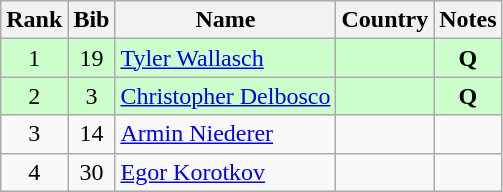<table class="wikitable" style="text-align:center;">
<tr>
<th>Rank</th>
<th>Bib</th>
<th>Name</th>
<th>Country</th>
<th>Notes</th>
</tr>
<tr bgcolor="#ccffcc">
<td>1</td>
<td>19</td>
<td align=left><a href='#'>Tyler Wallasch</a></td>
<td align=left></td>
<td><strong>Q</strong></td>
</tr>
<tr bgcolor="#ccffcc">
<td>2</td>
<td>3</td>
<td align=left><a href='#'>Christopher Delbosco</a></td>
<td align=left></td>
<td><strong>Q</strong></td>
</tr>
<tr>
<td>3</td>
<td>14</td>
<td align=left><a href='#'>Armin Niederer</a></td>
<td align=left></td>
<td></td>
</tr>
<tr>
<td>4</td>
<td>30</td>
<td align=left><a href='#'>Egor Korotkov</a></td>
<td align=left></td>
<td></td>
</tr>
</table>
